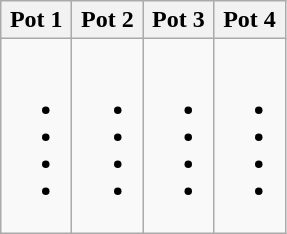<table class="wikitable">
<tr>
<th width=25%>Pot 1</th>
<th width=25%>Pot 2</th>
<th width=25%>Pot 3</th>
<th width=25%>Pot 4</th>
</tr>
<tr>
<td><br><ul><li></li><li></li><li></li><li></li></ul></td>
<td><br><ul><li></li><li></li><li></li><li></li></ul></td>
<td><br><ul><li></li><li></li><li></li><li></li></ul></td>
<td><br><ul><li></li><li></li><li></li><li></li></ul></td>
</tr>
</table>
